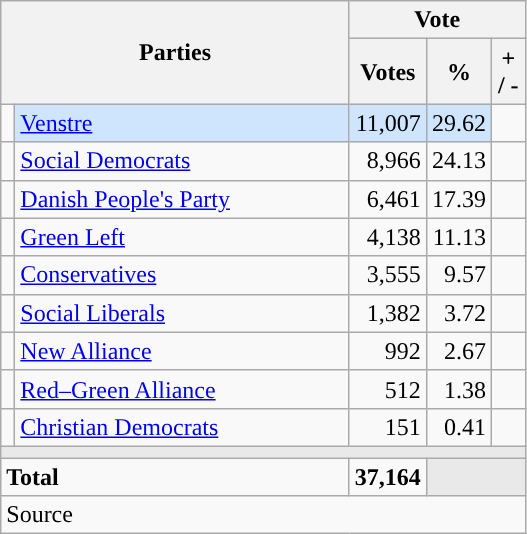<table class="wikitable" style="text-align:right;">
<tr>
<th style="text-align:centre;" rowspan="2" colspan="2" width="225">Parties</th>
<th colspan="3">Vote</th>
</tr>
<tr>
<th width="15">Votes</th>
<th width="15">%</th>
<th width="15">+ / -</th>
</tr>
<tr>
<td width="2" style="color:inherit;background:"></td>
<td bgcolor=#cfe5fe  align="left"><a href='#'>Venstre</a></td>
<td bgcolor=#cfe5fe>11,007</td>
<td bgcolor=#cfe5fe>29.62</td>
<td></td>
</tr>
<tr>
<td width="2" style="color:inherit;background:"></td>
<td align="left"><a href='#'>Social Democrats</a></td>
<td>8,966</td>
<td>24.13</td>
<td></td>
</tr>
<tr>
<td width="2" style="color:inherit;background:"></td>
<td align="left"><a href='#'>Danish People's Party</a></td>
<td>6,461</td>
<td>17.39</td>
<td></td>
</tr>
<tr>
<td width="2" style="color:inherit;background:"></td>
<td align="left"><a href='#'>Green Left</a></td>
<td>4,138</td>
<td>11.13</td>
<td></td>
</tr>
<tr>
<td width="2" style="color:inherit;background:"></td>
<td align="left"><a href='#'>Conservatives</a></td>
<td>3,555</td>
<td>9.57</td>
<td></td>
</tr>
<tr>
<td width="2" style="color:inherit;background:"></td>
<td align="left"><a href='#'>Social Liberals</a></td>
<td>1,382</td>
<td>3.72</td>
<td></td>
</tr>
<tr>
<td width="2" style="color:inherit;background:"></td>
<td align="left"><a href='#'>New Alliance</a></td>
<td>992</td>
<td>2.67</td>
<td></td>
</tr>
<tr>
<td width="2" style="color:inherit;background:"></td>
<td align="left"><a href='#'>Red–Green Alliance</a></td>
<td>512</td>
<td>1.38</td>
<td></td>
</tr>
<tr>
<td width="2" style="color:inherit;background:"></td>
<td align="left"><a href='#'>Christian Democrats</a></td>
<td>151</td>
<td>0.41</td>
<td></td>
</tr>
<tr>
<td colspan="7" bgcolor="#E9E9E9"></td>
</tr>
<tr>
<td align="left" colspan="2"><strong>Total</strong></td>
<td><strong>37,164</strong></td>
<td bgcolor="#E9E9E9" colspan="2"></td>
</tr>
<tr>
<td align="left" colspan="6">Source</td>
</tr>
</table>
